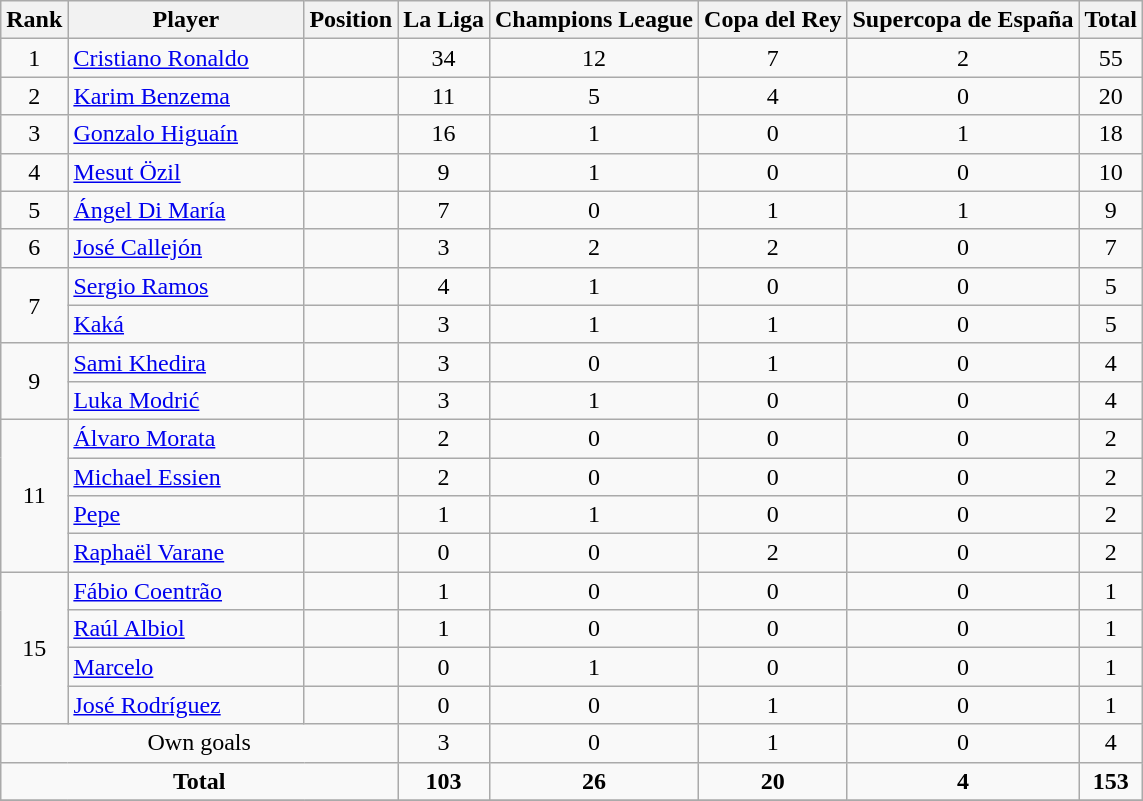<table class="wikitable">
<tr>
<th>Rank</th>
<th style="width:150px;">Player</th>
<th>Position</th>
<th>La Liga</th>
<th>Champions League</th>
<th>Copa del Rey</th>
<th>Supercopa de España</th>
<th>Total</th>
</tr>
<tr>
<td align=center>1</td>
<td> <a href='#'>Cristiano Ronaldo</a></td>
<td align=center></td>
<td align=center>34</td>
<td align=center>12</td>
<td align=center>7</td>
<td align=center>2</td>
<td align=center>55</td>
</tr>
<tr>
<td align=center>2</td>
<td> <a href='#'>Karim Benzema</a></td>
<td align=center></td>
<td align=center>11</td>
<td align=center>5</td>
<td align=center>4</td>
<td align=center>0</td>
<td align=center>20</td>
</tr>
<tr>
<td align=center>3</td>
<td> <a href='#'>Gonzalo Higuaín</a></td>
<td align=center></td>
<td align=center>16</td>
<td align=center>1</td>
<td align=center>0</td>
<td align=center>1</td>
<td align=center>18</td>
</tr>
<tr>
<td align=center>4</td>
<td> <a href='#'>Mesut Özil</a></td>
<td align=center></td>
<td align=center>9</td>
<td align=center>1</td>
<td align=center>0</td>
<td align=center>0</td>
<td align=center>10</td>
</tr>
<tr>
<td align=center>5</td>
<td> <a href='#'>Ángel Di María</a></td>
<td align=center></td>
<td align=center>7</td>
<td align=center>0</td>
<td align=center>1</td>
<td align=center>1</td>
<td align=center>9</td>
</tr>
<tr>
<td align=center>6</td>
<td> <a href='#'>José Callejón</a></td>
<td align=center></td>
<td align=center>3</td>
<td align=center>2</td>
<td align=center>2</td>
<td align=center>0</td>
<td align=center>7</td>
</tr>
<tr>
<td align=center rowspan=2>7</td>
<td> <a href='#'>Sergio Ramos</a></td>
<td align=center></td>
<td align=center>4</td>
<td align=center>1</td>
<td align=center>0</td>
<td align=center>0</td>
<td align=center>5</td>
</tr>
<tr>
<td> <a href='#'>Kaká</a></td>
<td align=center></td>
<td align=center>3</td>
<td align=center>1</td>
<td align=center>1</td>
<td align=center>0</td>
<td align=center>5</td>
</tr>
<tr>
<td align=center rowspan=2>9</td>
<td> <a href='#'>Sami Khedira</a></td>
<td align=center></td>
<td align=center>3</td>
<td align=center>0</td>
<td align=center>1</td>
<td align=center>0</td>
<td align=center>4</td>
</tr>
<tr>
<td> <a href='#'>Luka Modrić</a></td>
<td align=center></td>
<td align=center>3</td>
<td align=center>1</td>
<td align=center>0</td>
<td align=center>0</td>
<td align=center>4</td>
</tr>
<tr>
<td align=center rowspan=4>11</td>
<td> <a href='#'>Álvaro Morata</a></td>
<td align=center></td>
<td align=center>2</td>
<td align=center>0</td>
<td align=center>0</td>
<td align=center>0</td>
<td align=center>2</td>
</tr>
<tr>
<td> <a href='#'>Michael Essien</a></td>
<td align=center></td>
<td align=center>2</td>
<td align=center>0</td>
<td align=center>0</td>
<td align=center>0</td>
<td align=center>2</td>
</tr>
<tr>
<td> <a href='#'>Pepe</a></td>
<td align=center></td>
<td align=center>1</td>
<td align=center>1</td>
<td align=center>0</td>
<td align=center>0</td>
<td align=center>2</td>
</tr>
<tr>
<td> <a href='#'>Raphaël Varane</a></td>
<td align=center></td>
<td align=center>0</td>
<td align=center>0</td>
<td align=center>2</td>
<td align=center>0</td>
<td align=center>2</td>
</tr>
<tr>
<td align=center rowspan=4>15</td>
<td> <a href='#'>Fábio Coentrão</a></td>
<td align=center></td>
<td align=center>1</td>
<td align=center>0</td>
<td align=center>0</td>
<td align=center>0</td>
<td align=center>1</td>
</tr>
<tr>
<td> <a href='#'>Raúl Albiol</a></td>
<td align=center></td>
<td align=center>1</td>
<td align=center>0</td>
<td align=center>0</td>
<td align=center>0</td>
<td align=center>1</td>
</tr>
<tr>
<td> <a href='#'>Marcelo</a></td>
<td align=center></td>
<td align=center>0</td>
<td align=center>1</td>
<td align=center>0</td>
<td align=center>0</td>
<td align=center>1</td>
</tr>
<tr>
<td> <a href='#'>José Rodríguez</a></td>
<td align=center></td>
<td align=center>0</td>
<td align=center>0</td>
<td align=center>1</td>
<td align=center>0</td>
<td align=center>1</td>
</tr>
<tr>
<td align=center colspan=3>Own goals</td>
<td align=center>3</td>
<td align=center>0</td>
<td align=center>1</td>
<td align=center>0</td>
<td align=center>4</td>
</tr>
<tr>
<td align=center colspan=3><strong>Total</strong></td>
<td align=center><strong>103</strong></td>
<td align=center><strong>26</strong></td>
<td align=center><strong>20</strong></td>
<td align=center><strong>4</strong></td>
<td align=center><strong>153</strong></td>
</tr>
<tr>
</tr>
</table>
